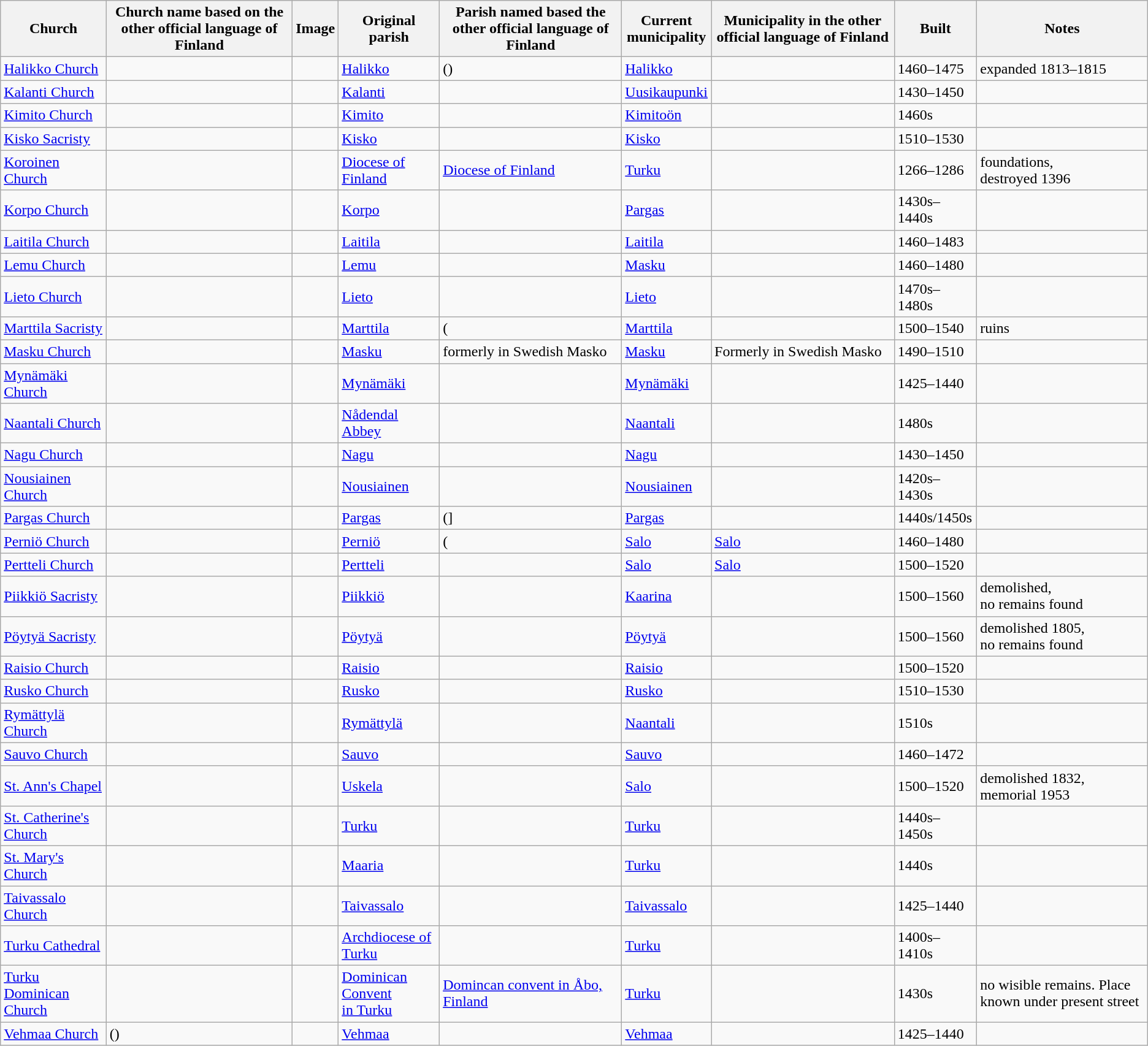<table class="wikitable sortable">
<tr>
<th>Church</th>
<th>Church name based on the other official language of Finland</th>
<th>Image</th>
<th>Original <br> parish</th>
<th>Parish named based the other official language of Finland</th>
<th>Current <br> municipality</th>
<th>Municipality in the other official language of Finland</th>
<th>Built</th>
<th>Notes</th>
</tr>
<tr>
<td><a href='#'>Halikko Church</a></td>
<td></td>
<td></td>
<td><a href='#'>Halikko</a></td>
<td>()</td>
<td><a href='#'>Halikko</a></td>
<td></td>
<td>1460–1475</td>
<td>expanded 1813–1815</td>
</tr>
<tr>
<td><a href='#'>Kalanti Church</a></td>
<td></td>
<td></td>
<td><a href='#'>Kalanti</a></td>
<td></td>
<td><a href='#'>Uusikaupunki</a></td>
<td></td>
<td>1430–1450</td>
<td></td>
</tr>
<tr>
<td><a href='#'>Kimito Church</a></td>
<td></td>
<td></td>
<td><a href='#'>Kimito</a></td>
<td></td>
<td><a href='#'>Kimitoön</a></td>
<td></td>
<td>1460s</td>
<td></td>
</tr>
<tr>
<td><a href='#'>Kisko Sacristy</a></td>
<td></td>
<td></td>
<td><a href='#'>Kisko</a></td>
<td></td>
<td><a href='#'>Kisko</a></td>
<td></td>
<td>1510–1530</td>
<td></td>
</tr>
<tr>
<td><a href='#'>Koroinen Church</a></td>
<td></td>
<td></td>
<td><a href='#'>Diocese of Finland</a></td>
<td><a href='#'>Diocese of Finland</a></td>
<td><a href='#'>Turku</a></td>
<td></td>
<td>1266–1286</td>
<td>foundations, <br> destroyed 1396</td>
</tr>
<tr>
<td><a href='#'>Korpo Church</a></td>
<td></td>
<td></td>
<td><a href='#'>Korpo</a></td>
<td></td>
<td><a href='#'>Pargas</a></td>
<td></td>
<td>1430s–1440s</td>
<td></td>
</tr>
<tr>
<td><a href='#'>Laitila Church</a></td>
<td></td>
<td></td>
<td><a href='#'>Laitila</a></td>
<td></td>
<td><a href='#'>Laitila</a></td>
<td></td>
<td>1460–1483</td>
<td></td>
</tr>
<tr>
<td><a href='#'>Lemu Church</a></td>
<td></td>
<td></td>
<td><a href='#'>Lemu</a></td>
<td></td>
<td><a href='#'>Masku</a></td>
<td></td>
<td>1460–1480</td>
<td></td>
</tr>
<tr>
<td><a href='#'>Lieto Church</a></td>
<td></td>
<td></td>
<td><a href='#'>Lieto</a></td>
<td></td>
<td><a href='#'>Lieto</a></td>
<td></td>
<td>1470s–1480s</td>
<td></td>
</tr>
<tr>
<td><a href='#'>Marttila Sacristy</a></td>
<td></td>
<td></td>
<td><a href='#'>Marttila</a></td>
<td>(</td>
<td><a href='#'>Marttila</a></td>
<td></td>
<td>1500–1540</td>
<td>ruins</td>
</tr>
<tr>
<td><a href='#'>Masku Church</a></td>
<td></td>
<td></td>
<td><a href='#'>Masku</a></td>
<td> formerly in Swedish Masko</td>
<td><a href='#'>Masku</a></td>
<td> Formerly in Swedish Masko</td>
<td>1490–1510</td>
<td></td>
</tr>
<tr>
<td><a href='#'>Mynämäki Church</a></td>
<td></td>
<td></td>
<td><a href='#'>Mynämäki</a></td>
<td></td>
<td><a href='#'>Mynämäki</a></td>
<td></td>
<td>1425–1440</td>
<td></td>
</tr>
<tr>
<td><a href='#'>Naantali Church</a></td>
<td></td>
<td></td>
<td><a href='#'>Nådendal Abbey</a></td>
<td></td>
<td><a href='#'>Naantali</a></td>
<td></td>
<td>1480s</td>
<td></td>
</tr>
<tr>
<td><a href='#'>Nagu Church</a></td>
<td></td>
<td></td>
<td><a href='#'>Nagu</a></td>
<td></td>
<td><a href='#'>Nagu</a></td>
<td></td>
<td>1430–1450</td>
<td></td>
</tr>
<tr>
<td><a href='#'>Nousiainen Church</a></td>
<td></td>
<td></td>
<td><a href='#'>Nousiainen</a></td>
<td></td>
<td><a href='#'>Nousiainen</a></td>
<td></td>
<td>1420s–1430s</td>
<td></td>
</tr>
<tr>
<td><a href='#'>Pargas Church</a></td>
<td></td>
<td></td>
<td><a href='#'>Pargas</a></td>
<td>(]</td>
<td><a href='#'>Pargas</a></td>
<td></td>
<td>1440s/1450s</td>
<td></td>
</tr>
<tr>
<td><a href='#'>Perniö Church</a></td>
<td></td>
<td></td>
<td><a href='#'>Perniö</a></td>
<td>(</td>
<td><a href='#'>Salo</a></td>
<td><a href='#'>Salo</a></td>
<td>1460–1480</td>
<td></td>
</tr>
<tr>
<td><a href='#'>Pertteli Church</a></td>
<td></td>
<td></td>
<td><a href='#'>Pertteli</a></td>
<td></td>
<td><a href='#'>Salo</a></td>
<td><a href='#'>Salo</a></td>
<td>1500–1520</td>
<td></td>
</tr>
<tr>
<td><a href='#'>Piikkiö Sacristy</a></td>
<td></td>
<td></td>
<td><a href='#'>Piikkiö</a></td>
<td></td>
<td><a href='#'>Kaarina</a></td>
<td></td>
<td>1500–1560</td>
<td>demolished, <br> no remains found</td>
</tr>
<tr>
<td><a href='#'>Pöytyä Sacristy</a></td>
<td></td>
<td></td>
<td><a href='#'>Pöytyä</a></td>
<td></td>
<td><a href='#'>Pöytyä</a></td>
<td></td>
<td>1500–1560</td>
<td>demolished 1805, <br> no remains found</td>
</tr>
<tr>
<td><a href='#'>Raisio Church</a></td>
<td></td>
<td></td>
<td><a href='#'>Raisio</a></td>
<td></td>
<td><a href='#'>Raisio</a></td>
<td></td>
<td>1500–1520</td>
<td></td>
</tr>
<tr>
<td><a href='#'>Rusko Church</a></td>
<td></td>
<td></td>
<td><a href='#'>Rusko</a></td>
<td></td>
<td><a href='#'>Rusko</a></td>
<td></td>
<td>1510–1530</td>
<td></td>
</tr>
<tr>
<td><a href='#'>Rymättylä Church</a></td>
<td></td>
<td></td>
<td><a href='#'>Rymättylä</a></td>
<td></td>
<td><a href='#'>Naantali</a></td>
<td></td>
<td>1510s</td>
<td></td>
</tr>
<tr>
<td><a href='#'>Sauvo Church</a></td>
<td></td>
<td></td>
<td><a href='#'>Sauvo</a></td>
<td></td>
<td><a href='#'>Sauvo</a></td>
<td></td>
<td>1460–1472</td>
<td></td>
</tr>
<tr>
<td><a href='#'>St. Ann's Chapel</a></td>
<td></td>
<td></td>
<td><a href='#'>Uskela</a></td>
<td></td>
<td><a href='#'>Salo</a></td>
<td></td>
<td>1500–1520</td>
<td>demolished 1832, <br> memorial 1953</td>
</tr>
<tr>
<td><a href='#'>St. Catherine's Church</a></td>
<td></td>
<td></td>
<td><a href='#'>Turku</a></td>
<td></td>
<td><a href='#'>Turku</a></td>
<td></td>
<td>1440s–1450s</td>
<td></td>
</tr>
<tr>
<td><a href='#'>St. Mary's Church</a></td>
<td></td>
<td></td>
<td><a href='#'>Maaria</a></td>
<td></td>
<td><a href='#'>Turku</a></td>
<td></td>
<td>1440s</td>
<td></td>
</tr>
<tr>
<td><a href='#'>Taivassalo Church</a></td>
<td></td>
<td></td>
<td><a href='#'>Taivassalo</a></td>
<td></td>
<td><a href='#'>Taivassalo</a></td>
<td></td>
<td>1425–1440</td>
<td></td>
</tr>
<tr>
<td><a href='#'>Turku Cathedral</a></td>
<td></td>
<td></td>
<td><a href='#'>Archdiocese of Turku</a></td>
<td></td>
<td><a href='#'>Turku</a></td>
<td></td>
<td>1400s–1410s</td>
<td></td>
</tr>
<tr>
<td><a href='#'>Turku Dominican Church</a></td>
<td></td>
<td></td>
<td><a href='#'>Dominican Convent</a> <br> <a href='#'>in Turku</a></td>
<td><a href='#'>Domincan convent in Åbo, Finland</a></td>
<td><a href='#'>Turku</a></td>
<td></td>
<td>1430s</td>
<td>no wisible remains. Place known under present street</td>
</tr>
<tr>
<td><a href='#'>Vehmaa Church</a></td>
<td>()</td>
<td></td>
<td><a href='#'>Vehmaa</a></td>
<td></td>
<td><a href='#'>Vehmaa</a></td>
<td></td>
<td>1425–1440</td>
<td></td>
</tr>
</table>
